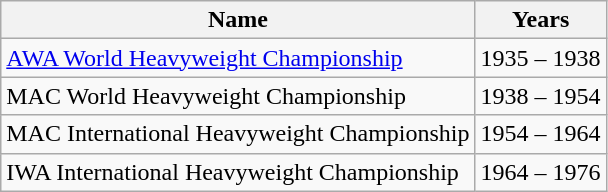<table class="wikitable">
<tr>
<th>Name</th>
<th>Years</th>
</tr>
<tr>
<td><a href='#'>AWA World Heavyweight Championship</a></td>
<td>1935 – 1938</td>
</tr>
<tr>
<td>MAC World Heavyweight Championship</td>
<td>1938 – 1954</td>
</tr>
<tr>
<td>MAC International Heavyweight Championship</td>
<td>1954 – 1964</td>
</tr>
<tr>
<td>IWA International Heavyweight Championship</td>
<td>1964 – 1976</td>
</tr>
</table>
